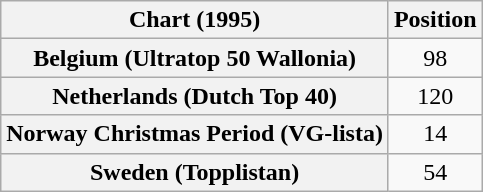<table class="wikitable sortable plainrowheaders" style="text-align:center">
<tr>
<th scope="col">Chart (1995)</th>
<th scope="col">Position</th>
</tr>
<tr>
<th scope="row">Belgium (Ultratop 50 Wallonia)</th>
<td>98</td>
</tr>
<tr>
<th scope="row">Netherlands (Dutch Top 40)</th>
<td>120</td>
</tr>
<tr>
<th scope="row">Norway Christmas Period (VG-lista)</th>
<td>14</td>
</tr>
<tr>
<th scope="row">Sweden (Topplistan)</th>
<td>54</td>
</tr>
</table>
